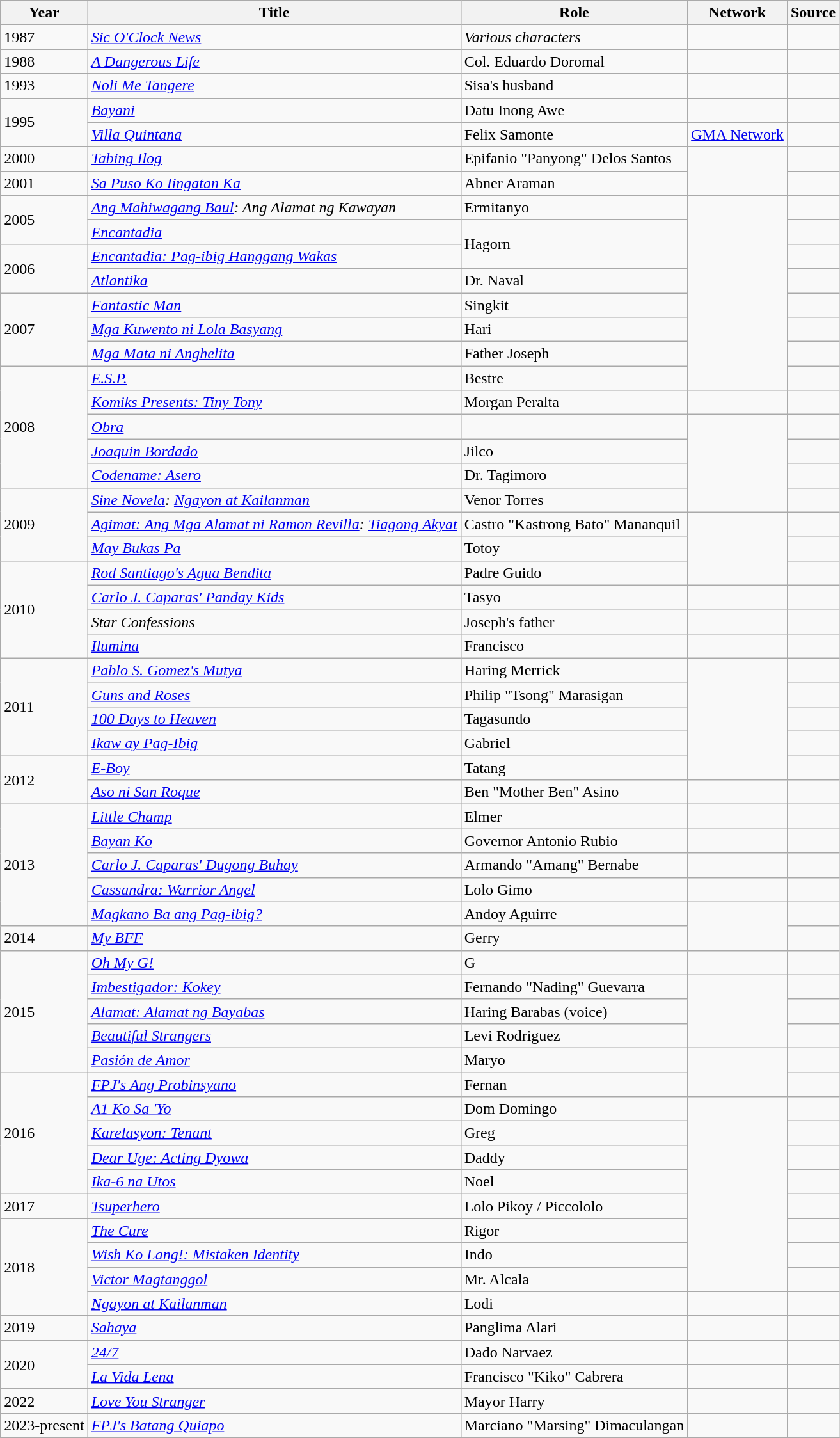<table class="wikitable sortable">
<tr>
<th>Year</th>
<th>Title</th>
<th>Role</th>
<th>Network</th>
<th>Source</th>
</tr>
<tr>
<td>1987</td>
<td><em><a href='#'>Sic O'Clock News</a></em></td>
<td><em>Various characters</em></td>
<td></td>
<td></td>
</tr>
<tr>
<td>1988</td>
<td><em><a href='#'>A Dangerous Life</a></em></td>
<td>Col. Eduardo Doromal</td>
<td></td>
<td></td>
</tr>
<tr>
<td>1993</td>
<td><em><a href='#'>Noli Me Tangere</a></em></td>
<td>Sisa's husband</td>
<td></td>
<td></td>
</tr>
<tr>
<td rowspan="2">1995</td>
<td><em><a href='#'>Bayani</a></em></td>
<td>Datu Inong Awe</td>
<td></td>
<td></td>
</tr>
<tr>
<td><em><a href='#'>Villa Quintana</a></em></td>
<td>Felix Samonte</td>
<td><a href='#'>GMA Network</a></td>
<td></td>
</tr>
<tr>
<td>2000</td>
<td><em><a href='#'>Tabing Ilog</a></em></td>
<td>Epifanio "Panyong" Delos Santos</td>
<td rowspan="2"></td>
<td></td>
</tr>
<tr>
<td>2001</td>
<td><em><a href='#'>Sa Puso Ko Iingatan Ka</a></em></td>
<td>Abner Araman</td>
<td></td>
</tr>
<tr>
<td rowspan="2">2005</td>
<td><em><a href='#'>Ang Mahiwagang Baul</a>: Ang Alamat ng Kawayan</em></td>
<td>Ermitanyo</td>
<td rowspan="8"></td>
<td></td>
</tr>
<tr>
<td><em><a href='#'>Encantadia</a></em></td>
<td rowspan="2">Hagorn</td>
<td></td>
</tr>
<tr>
<td rowspan="2">2006</td>
<td><em><a href='#'>Encantadia: Pag-ibig Hanggang Wakas</a></em></td>
<td></td>
</tr>
<tr>
<td><em><a href='#'>Atlantika</a></em></td>
<td>Dr. Naval</td>
<td></td>
</tr>
<tr>
<td rowspan="3">2007</td>
<td><em><a href='#'>Fantastic Man</a></em></td>
<td>Singkit</td>
<td></td>
</tr>
<tr>
<td><em><a href='#'>Mga Kuwento ni Lola Basyang</a></em></td>
<td>Hari</td>
<td></td>
</tr>
<tr>
<td><em><a href='#'>Mga Mata ni Anghelita</a></em></td>
<td>Father Joseph</td>
<td></td>
</tr>
<tr>
<td rowspan="5">2008</td>
<td><em><a href='#'>E.S.P.</a></em></td>
<td>Bestre</td>
<td></td>
</tr>
<tr>
<td><em><a href='#'>Komiks Presents: Tiny Tony</a></em></td>
<td>Morgan Peralta</td>
<td></td>
<td></td>
</tr>
<tr>
<td><em><a href='#'>Obra</a></em></td>
<td></td>
<td rowspan="4"></td>
<td></td>
</tr>
<tr>
<td><em><a href='#'>Joaquin Bordado</a></em></td>
<td>Jilco</td>
<td></td>
</tr>
<tr>
<td><em><a href='#'>Codename: Asero</a></em></td>
<td>Dr. Tagimoro</td>
<td></td>
</tr>
<tr>
<td rowspan="3">2009</td>
<td><em><a href='#'>Sine Novela</a>: <a href='#'>Ngayon at Kailanman</a></em></td>
<td>Venor Torres</td>
<td></td>
</tr>
<tr>
<td><em><a href='#'>Agimat: Ang Mga Alamat ni Ramon Revilla</a>: <a href='#'>Tiagong Akyat</a></em></td>
<td>Castro "Kastrong Bato" Mananquil</td>
<td rowspan="3"></td>
<td></td>
</tr>
<tr>
<td><em><a href='#'>May Bukas Pa</a></em></td>
<td>Totoy</td>
<td></td>
</tr>
<tr>
<td rowspan="4">2010</td>
<td><em><a href='#'>Rod Santiago's Agua Bendita</a></em></td>
<td>Padre Guido</td>
<td></td>
</tr>
<tr>
<td><em><a href='#'>Carlo J. Caparas' Panday Kids</a></em></td>
<td>Tasyo</td>
<td></td>
<td></td>
</tr>
<tr>
<td><em>Star Confessions</em></td>
<td>Joseph's father</td>
<td></td>
<td></td>
</tr>
<tr>
<td><em><a href='#'>Ilumina</a></em></td>
<td>Francisco</td>
<td></td>
<td></td>
</tr>
<tr>
<td rowspan="4">2011</td>
<td><em><a href='#'>Pablo S. Gomez's Mutya</a></em></td>
<td>Haring Merrick</td>
<td rowspan="5"></td>
<td></td>
</tr>
<tr>
<td><em><a href='#'>Guns and Roses</a></em></td>
<td>Philip "Tsong" Marasigan</td>
<td></td>
</tr>
<tr>
<td><em><a href='#'>100 Days to Heaven</a></em></td>
<td>Tagasundo</td>
<td></td>
</tr>
<tr>
<td><em><a href='#'>Ikaw ay Pag-Ibig</a></em></td>
<td>Gabriel</td>
<td></td>
</tr>
<tr>
<td rowspan="2">2012</td>
<td><em><a href='#'>E-Boy</a></em></td>
<td>Tatang</td>
<td></td>
</tr>
<tr>
<td><em><a href='#'>Aso ni San Roque</a></em></td>
<td>Ben "Mother Ben" Asino</td>
<td></td>
<td></td>
</tr>
<tr>
<td rowspan="5">2013</td>
<td><em><a href='#'>Little Champ</a></em></td>
<td>Elmer</td>
<td></td>
<td></td>
</tr>
<tr>
<td><em><a href='#'>Bayan Ko</a></em></td>
<td>Governor Antonio Rubio</td>
<td></td>
<td></td>
</tr>
<tr>
<td><em><a href='#'>Carlo J. Caparas' Dugong Buhay</a></em></td>
<td>Armando "Amang" Bernabe</td>
<td></td>
<td></td>
</tr>
<tr>
<td><em><a href='#'>Cassandra: Warrior Angel</a></em></td>
<td>Lolo Gimo</td>
<td></td>
<td></td>
</tr>
<tr>
<td><em><a href='#'>Magkano Ba ang Pag-ibig?</a></em></td>
<td>Andoy Aguirre</td>
<td rowspan="2"></td>
<td></td>
</tr>
<tr>
<td>2014</td>
<td><em><a href='#'>My BFF</a></em></td>
<td>Gerry</td>
<td></td>
</tr>
<tr>
<td rowspan="5">2015</td>
<td><em><a href='#'>Oh My G!</a></em></td>
<td>G</td>
<td></td>
<td></td>
</tr>
<tr>
<td><em><a href='#'>Imbestigador: Kokey</a></em></td>
<td>Fernando "Nading" Guevarra</td>
<td rowspan="3"></td>
<td></td>
</tr>
<tr>
<td><em><a href='#'>Alamat: Alamat ng Bayabas</a></em></td>
<td>Haring Barabas (voice)</td>
<td></td>
</tr>
<tr>
<td><em><a href='#'>Beautiful Strangers</a></em></td>
<td>Levi Rodriguez</td>
<td></td>
</tr>
<tr>
<td><em><a href='#'>Pasión de Amor</a></em></td>
<td>Maryo</td>
<td rowspan="2"></td>
<td></td>
</tr>
<tr>
<td rowspan="5">2016</td>
<td><em><a href='#'>FPJ's Ang Probinsyano</a></em></td>
<td>Fernan</td>
<td></td>
</tr>
<tr>
<td><em><a href='#'>A1 Ko Sa 'Yo</a></em></td>
<td>Dom Domingo</td>
<td rowspan="8"></td>
<td></td>
</tr>
<tr>
<td><em><a href='#'>Karelasyon: Tenant</a></em></td>
<td>Greg</td>
<td></td>
</tr>
<tr>
<td><em><a href='#'>Dear Uge: Acting Dyowa</a></em></td>
<td>Daddy</td>
<td></td>
</tr>
<tr>
<td><em><a href='#'>Ika-6 na Utos</a></em></td>
<td>Noel</td>
<td></td>
</tr>
<tr>
<td>2017</td>
<td><em><a href='#'>Tsuperhero</a></em></td>
<td>Lolo Pikoy / Piccololo</td>
<td></td>
</tr>
<tr>
<td rowspan="4">2018</td>
<td><em><a href='#'>The Cure</a></em></td>
<td>Rigor</td>
<td></td>
</tr>
<tr>
<td><em><a href='#'>Wish Ko Lang!: Mistaken Identity</a></em></td>
<td>Indo</td>
<td></td>
</tr>
<tr>
<td><em><a href='#'>Victor Magtanggol</a></em></td>
<td>Mr. Alcala</td>
<td></td>
</tr>
<tr>
<td><em><a href='#'>Ngayon at Kailanman</a></em></td>
<td>Lodi</td>
<td></td>
<td></td>
</tr>
<tr>
<td>2019</td>
<td><em><a href='#'>Sahaya</a></em></td>
<td>Panglima Alari</td>
<td></td>
<td></td>
</tr>
<tr>
<td rowspan=2>2020</td>
<td><em><a href='#'>24/7</a></em></td>
<td>Dado Narvaez</td>
<td></td>
<td></td>
</tr>
<tr>
<td><em><a href='#'>La Vida Lena</a></em></td>
<td>Francisco "Kiko" Cabrera</td>
<td></td>
<td></td>
</tr>
<tr>
<td>2022</td>
<td><em><a href='#'>Love You Stranger</a></em></td>
<td>Mayor Harry</td>
<td></td>
<td></td>
</tr>
<tr>
<td>2023-present</td>
<td><em><a href='#'>FPJ's Batang Quiapo</a></em></td>
<td>Marciano "Marsing" Dimaculangan</td>
<td></td>
<td></td>
</tr>
<tr>
</tr>
</table>
